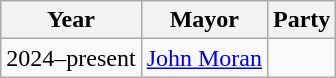<table class="wikitable">
<tr>
<th>Year</th>
<th>Mayor</th>
<th colspan=2>Party</th>
</tr>
<tr>
<td>2024–present</td>
<td><a href='#'>John Moran</a></td>
<td></td>
</tr>
</table>
